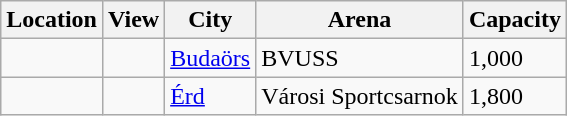<table class="wikitable sortable">
<tr>
<th>Location</th>
<th>View</th>
<th>City</th>
<th>Arena</th>
<th style="text-align:right;">Capacity</th>
</tr>
<tr>
<td></td>
<td></td>
<td><a href='#'>Budaörs</a></td>
<td>BVUSS</td>
<td style="text-align:left;">1,000</td>
</tr>
<tr>
<td></td>
<td></td>
<td><a href='#'>Érd</a></td>
<td>Városi Sportcsarnok</td>
<td style="text-align:left;">1,800</td>
</tr>
</table>
